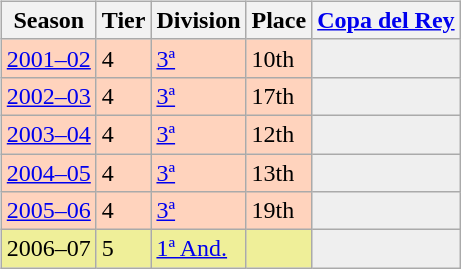<table>
<tr>
<td valign="top" width=0%><br><table class="wikitable">
<tr style="background:#f0f6fa;">
<th>Season</th>
<th>Tier</th>
<th>Division</th>
<th>Place</th>
<th><a href='#'>Copa del Rey</a></th>
</tr>
<tr>
<td style="background:#FFD3BD;"><a href='#'>2001–02</a></td>
<td style="background:#FFD3BD;">4</td>
<td style="background:#FFD3BD;"><a href='#'>3ª</a></td>
<td style="background:#FFD3BD;">10th</td>
<th style="background:#efefef;"></th>
</tr>
<tr>
<td style="background:#FFD3BD;"><a href='#'>2002–03</a></td>
<td style="background:#FFD3BD;">4</td>
<td style="background:#FFD3BD;"><a href='#'>3ª</a></td>
<td style="background:#FFD3BD;">17th</td>
<th style="background:#efefef;"></th>
</tr>
<tr>
<td style="background:#FFD3BD;"><a href='#'>2003–04</a></td>
<td style="background:#FFD3BD;">4</td>
<td style="background:#FFD3BD;"><a href='#'>3ª</a></td>
<td style="background:#FFD3BD;">12th</td>
<th style="background:#efefef;"></th>
</tr>
<tr>
<td style="background:#FFD3BD;"><a href='#'>2004–05</a></td>
<td style="background:#FFD3BD;">4</td>
<td style="background:#FFD3BD;"><a href='#'>3ª</a></td>
<td style="background:#FFD3BD;">13th</td>
<th style="background:#efefef;"></th>
</tr>
<tr>
<td style="background:#FFD3BD;"><a href='#'>2005–06</a></td>
<td style="background:#FFD3BD;">4</td>
<td style="background:#FFD3BD;"><a href='#'>3ª</a></td>
<td style="background:#FFD3BD;">19th</td>
<th style="background:#efefef;"></th>
</tr>
<tr>
<td style="background:#EFEF99;">2006–07</td>
<td style="background:#EFEF99;">5</td>
<td style="background:#EFEF99;"><a href='#'>1ª And.</a></td>
<td style="background:#EFEF99;"></td>
<th style="background:#efefef;"></th>
</tr>
</table>
</td>
</tr>
</table>
